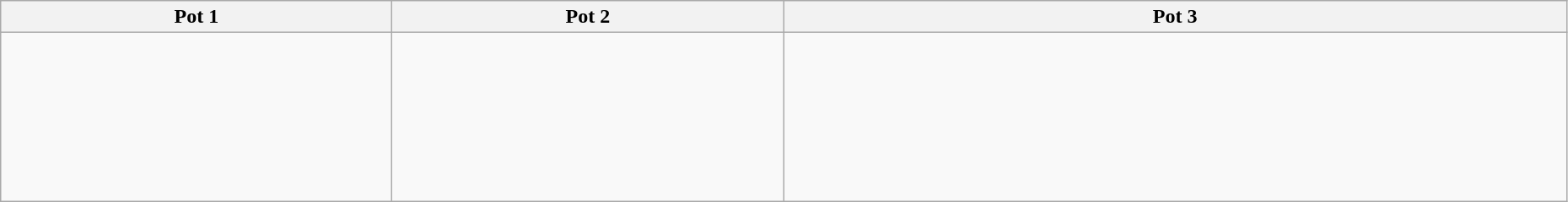<table class="wikitable" width=98%>
<tr>
<th width=25%>Pot 1</th>
<th width=25%>Pot 2</th>
<th colspan="2" width=50%>Pot 3</th>
</tr>
<tr>
<td><br> <br>
 <br>
 <br>
</td>
<td><br>  <br>
 <br>
 <br>
</td>
<td><br>

 <br>
 <br>
 <br>
 

 <br>
 <br>
 <br>
 
</td>
</tr>
</table>
